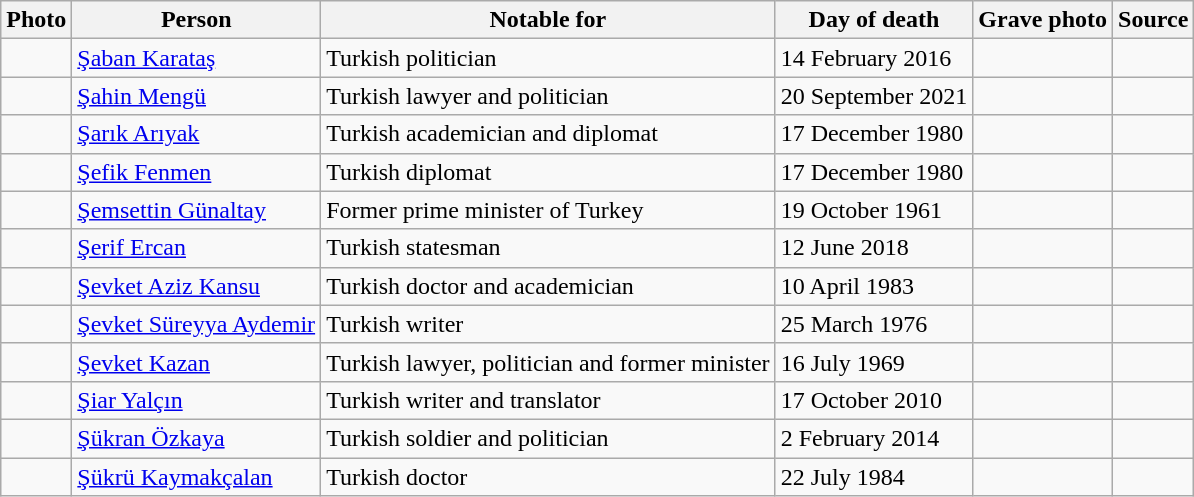<table class="wikitable sortable">
<tr>
<th scope=col>Photo</th>
<th scope=col>Person</th>
<th scope=col>Notable for</th>
<th scope=col>Day of death</th>
<th scope=col>Grave photo</th>
<th scope=col>Source</th>
</tr>
<tr>
<td></td>
<td><a href='#'>Şaban Karataş</a></td>
<td>Turkish politician</td>
<td>14 February 2016</td>
<td></td>
<td></td>
</tr>
<tr>
<td></td>
<td><a href='#'>Şahin Mengü</a></td>
<td>Turkish lawyer and politician</td>
<td>20 September 2021</td>
<td></td>
<td></td>
</tr>
<tr>
<td></td>
<td><a href='#'>Şarık Arıyak</a></td>
<td>Turkish academician and diplomat</td>
<td>17 December 1980</td>
<td></td>
<td></td>
</tr>
<tr>
<td></td>
<td><a href='#'>Şefik Fenmen</a></td>
<td>Turkish diplomat</td>
<td>17 December 1980</td>
<td></td>
<td></td>
</tr>
<tr>
<td></td>
<td><a href='#'>Şemsettin Günaltay</a></td>
<td>Former prime minister of Turkey</td>
<td>19 October 1961</td>
<td></td>
<td></td>
</tr>
<tr>
<td></td>
<td><a href='#'>Şerif Ercan</a></td>
<td>Turkish statesman</td>
<td>12 June 2018</td>
<td></td>
<td></td>
</tr>
<tr>
<td></td>
<td><a href='#'>Şevket Aziz Kansu</a></td>
<td>Turkish doctor and academician</td>
<td>10 April 1983</td>
<td></td>
<td></td>
</tr>
<tr>
<td></td>
<td><a href='#'>Şevket Süreyya Aydemir</a></td>
<td>Turkish writer</td>
<td>25 March 1976</td>
<td></td>
<td></td>
</tr>
<tr>
<td></td>
<td><a href='#'>Şevket Kazan</a></td>
<td>Turkish lawyer, politician and former minister</td>
<td>16 July 1969</td>
<td></td>
<td></td>
</tr>
<tr>
<td></td>
<td><a href='#'>Şiar Yalçın</a></td>
<td>Turkish writer and translator</td>
<td>17 October 2010</td>
<td></td>
<td></td>
</tr>
<tr>
<td></td>
<td><a href='#'>Şükran Özkaya</a></td>
<td>Turkish soldier and politician</td>
<td>2 February 2014</td>
<td></td>
<td></td>
</tr>
<tr>
<td></td>
<td><a href='#'>Şükrü Kaymakçalan</a></td>
<td>Turkish doctor</td>
<td>22 July 1984</td>
<td></td>
<td></td>
</tr>
</table>
